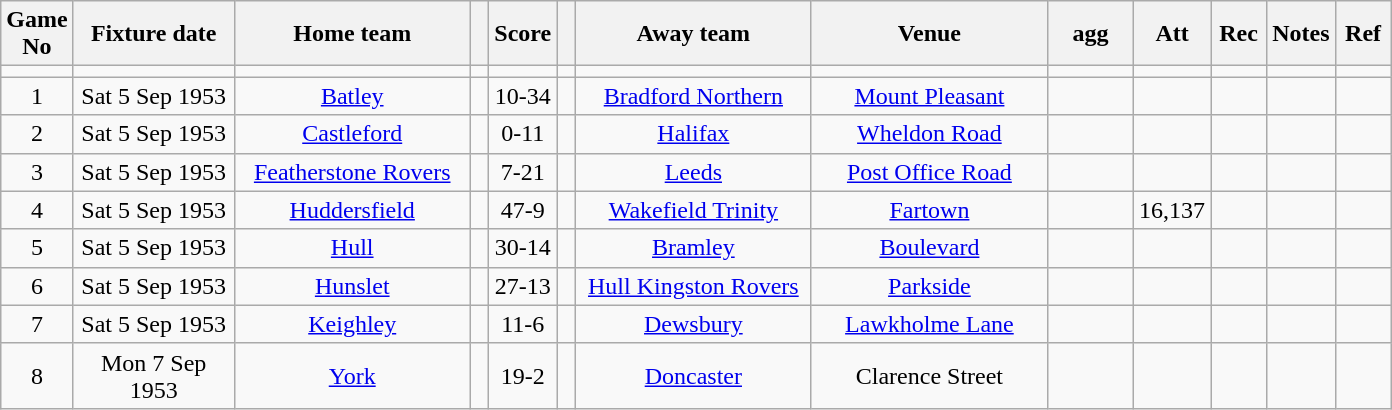<table class="wikitable" style="text-align:center;">
<tr>
<th width=20 abbr="No">Game No</th>
<th width=100 abbr="Date">Fixture date</th>
<th width=150 abbr="Home team">Home team</th>
<th width=5 abbr="space"></th>
<th width=20 abbr="Score">Score</th>
<th width=5 abbr="space"></th>
<th width=150 abbr="Away team">Away team</th>
<th width=150 abbr="Venue">Venue</th>
<th width=50 abbr="agg">agg</th>
<th width=30 abbr="Att">Att</th>
<th width=30 abbr="Rec">Rec</th>
<th width=20 abbr="Notes">Notes</th>
<th width=30 abbr="Ref">Ref</th>
</tr>
<tr>
<td></td>
<td></td>
<td></td>
<td></td>
<td></td>
<td></td>
<td></td>
<td></td>
<td></td>
<td></td>
<td></td>
<td></td>
</tr>
<tr>
<td>1</td>
<td>Sat 5 Sep 1953</td>
<td><a href='#'>Batley</a></td>
<td></td>
<td>10-34</td>
<td></td>
<td><a href='#'>Bradford Northern</a></td>
<td><a href='#'>Mount Pleasant</a></td>
<td></td>
<td></td>
<td></td>
<td></td>
<td></td>
</tr>
<tr>
<td>2</td>
<td>Sat 5 Sep 1953</td>
<td><a href='#'>Castleford</a></td>
<td></td>
<td>0-11</td>
<td></td>
<td><a href='#'>Halifax</a></td>
<td><a href='#'>Wheldon Road</a></td>
<td></td>
<td></td>
<td></td>
<td></td>
<td></td>
</tr>
<tr>
<td>3</td>
<td>Sat 5 Sep 1953</td>
<td><a href='#'>Featherstone Rovers</a></td>
<td></td>
<td>7-21</td>
<td></td>
<td><a href='#'>Leeds</a></td>
<td><a href='#'>Post Office Road</a></td>
<td></td>
<td></td>
<td></td>
<td></td>
<td></td>
</tr>
<tr>
<td>4</td>
<td>Sat 5 Sep 1953</td>
<td><a href='#'>Huddersfield</a></td>
<td></td>
<td>47-9</td>
<td></td>
<td><a href='#'>Wakefield Trinity</a></td>
<td><a href='#'>Fartown</a></td>
<td></td>
<td>16,137</td>
<td></td>
<td></td>
<td></td>
</tr>
<tr>
<td>5</td>
<td>Sat 5 Sep 1953</td>
<td><a href='#'>Hull</a></td>
<td></td>
<td>30-14</td>
<td></td>
<td><a href='#'>Bramley</a></td>
<td><a href='#'>Boulevard</a></td>
<td></td>
<td></td>
<td></td>
<td></td>
<td></td>
</tr>
<tr>
<td>6</td>
<td>Sat 5 Sep 1953</td>
<td><a href='#'>Hunslet</a></td>
<td></td>
<td>27-13</td>
<td></td>
<td><a href='#'>Hull Kingston Rovers</a></td>
<td><a href='#'>Parkside</a></td>
<td></td>
<td></td>
<td></td>
<td></td>
<td></td>
</tr>
<tr>
<td>7</td>
<td>Sat 5 Sep 1953</td>
<td><a href='#'>Keighley</a></td>
<td></td>
<td>11-6</td>
<td></td>
<td><a href='#'>Dewsbury</a></td>
<td><a href='#'>Lawkholme Lane</a></td>
<td></td>
<td></td>
<td></td>
<td></td>
<td></td>
</tr>
<tr>
<td>8</td>
<td>Mon 7 Sep 1953</td>
<td><a href='#'>York</a></td>
<td></td>
<td>19-2</td>
<td></td>
<td><a href='#'>Doncaster</a></td>
<td>Clarence Street</td>
<td></td>
<td></td>
<td></td>
<td></td>
<td></td>
</tr>
</table>
